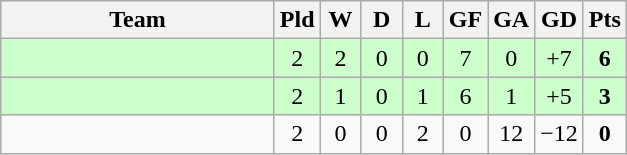<table class="wikitable" style="text-align:center;">
<tr>
<th width=175>Team</th>
<th width=20 abbr="Played">Pld</th>
<th width=20 abbr="Won">W</th>
<th width=20 abbr="Drawn">D</th>
<th width=20 abbr="Lost">L</th>
<th width=20 abbr="Goals for">GF</th>
<th width=20 abbr="Goals against">GA</th>
<th width=20 abbr="Goal difference">GD</th>
<th width=20 abbr="Points">Pts</th>
</tr>
<tr bgcolor=#ccffcc>
<td align=left></td>
<td>2</td>
<td>2</td>
<td>0</td>
<td>0</td>
<td>7</td>
<td>0</td>
<td>+7</td>
<td><strong>6</strong></td>
</tr>
<tr bgcolor=#ccffcc>
<td align=left></td>
<td>2</td>
<td>1</td>
<td>0</td>
<td>1</td>
<td>6</td>
<td>1</td>
<td>+5</td>
<td><strong>3</strong></td>
</tr>
<tr>
<td align=left></td>
<td>2</td>
<td>0</td>
<td>0</td>
<td>2</td>
<td>0</td>
<td>12</td>
<td>−12</td>
<td><strong>0</strong></td>
</tr>
</table>
